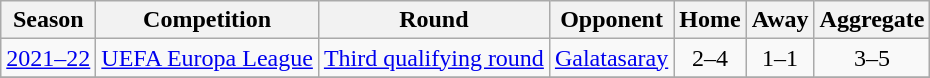<table class="wikitable">
<tr>
<th>Season</th>
<th>Competition</th>
<th>Round</th>
<th>Opponent</th>
<th>Home</th>
<th>Away</th>
<th>Aggregate</th>
</tr>
<tr>
<td><a href='#'>2021–22</a></td>
<td><a href='#'>UEFA Europa League</a></td>
<td><a href='#'>Third qualifying round</a></td>
<td> <a href='#'>Galatasaray</a></td>
<td align="center">2–4</td>
<td align="center">1–1</td>
<td align="center">3–5</td>
</tr>
<tr>
</tr>
</table>
